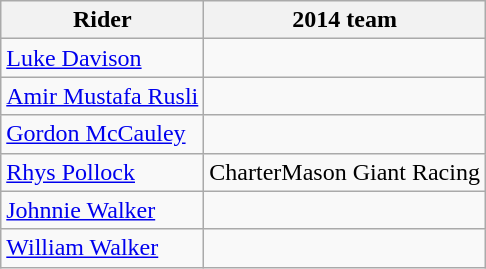<table class="wikitable">
<tr>
<th>Rider</th>
<th>2014 team</th>
</tr>
<tr>
<td><a href='#'>Luke Davison</a></td>
<td></td>
</tr>
<tr>
<td><a href='#'>Amir Mustafa Rusli</a></td>
<td></td>
</tr>
<tr>
<td><a href='#'>Gordon McCauley</a></td>
<td></td>
</tr>
<tr>
<td><a href='#'>Rhys Pollock</a></td>
<td>CharterMason Giant Racing</td>
</tr>
<tr>
<td><a href='#'>Johnnie Walker</a></td>
<td></td>
</tr>
<tr>
<td><a href='#'>William Walker</a></td>
<td></td>
</tr>
</table>
